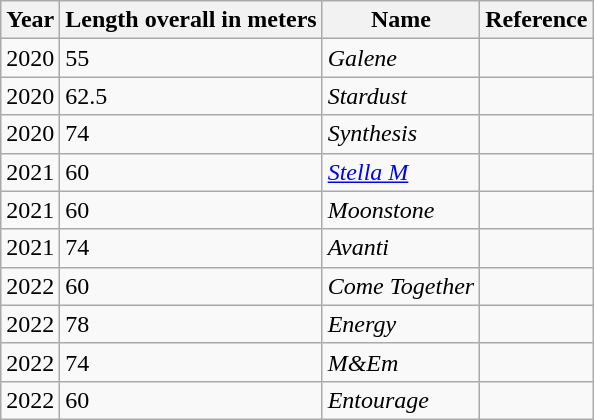<table class="wikitable sortable">
<tr>
<th>Year</th>
<th>Length overall in meters</th>
<th>Name</th>
<th>Reference</th>
</tr>
<tr>
<td>2020</td>
<td>55</td>
<td><em>Galene</em></td>
<td></td>
</tr>
<tr>
<td>2020</td>
<td>62.5</td>
<td><em>Stardust</em></td>
<td></td>
</tr>
<tr>
<td>2020</td>
<td>74</td>
<td><em>Synthesis</em></td>
<td></td>
</tr>
<tr>
<td>2021</td>
<td>60</td>
<td><em><a href='#'>Stella M</a></em></td>
<td></td>
</tr>
<tr>
<td>2021</td>
<td>60</td>
<td><em>Moonstone</em></td>
<td></td>
</tr>
<tr>
<td>2021</td>
<td>74</td>
<td><em>Avanti</em></td>
<td></td>
</tr>
<tr>
<td>2022</td>
<td>60</td>
<td><em>Come Together</em></td>
<td></td>
</tr>
<tr>
<td>2022</td>
<td>78</td>
<td><em>Energy</em></td>
<td></td>
</tr>
<tr>
<td>2022</td>
<td>74</td>
<td><em>M&Em</em></td>
<td></td>
</tr>
<tr>
<td>2022</td>
<td>60</td>
<td><em>Entourage</em></td>
<td></td>
</tr>
</table>
